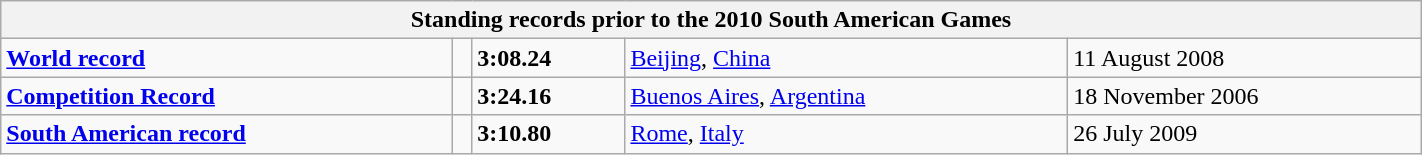<table class="wikitable" width=75%>
<tr>
<th colspan="5">Standing records prior to the 2010 South American Games</th>
</tr>
<tr>
<td><strong><a href='#'>World record</a></strong></td>
<td></td>
<td><strong>3:08.24</strong></td>
<td><a href='#'>Beijing</a>, <a href='#'>China</a></td>
<td>11 August 2008</td>
</tr>
<tr>
<td><strong><a href='#'>Competition Record</a></strong></td>
<td></td>
<td><strong>3:24.16</strong></td>
<td><a href='#'>Buenos Aires</a>, <a href='#'>Argentina</a></td>
<td>18 November 2006</td>
</tr>
<tr>
<td><strong><a href='#'>South American record</a></strong></td>
<td></td>
<td><strong>3:10.80</strong></td>
<td><a href='#'>Rome</a>, <a href='#'>Italy</a></td>
<td>26 July 2009</td>
</tr>
</table>
